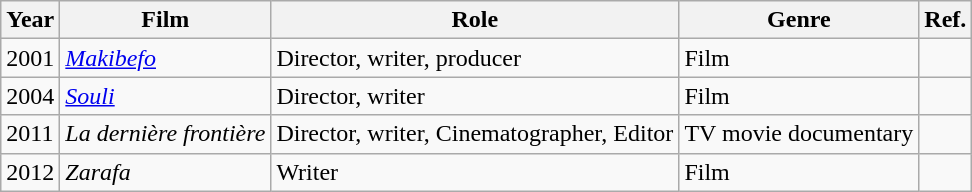<table class="wikitable">
<tr>
<th>Year</th>
<th>Film</th>
<th>Role</th>
<th>Genre</th>
<th>Ref.</th>
</tr>
<tr>
<td>2001</td>
<td><em><a href='#'>Makibefo</a></em></td>
<td>Director, writer, producer</td>
<td>Film</td>
<td></td>
</tr>
<tr>
<td>2004</td>
<td><em><a href='#'>Souli</a></em></td>
<td>Director, writer</td>
<td>Film</td>
<td></td>
</tr>
<tr>
<td>2011</td>
<td><em>La dernière frontière</em></td>
<td>Director, writer, Cinematographer, Editor</td>
<td>TV movie documentary</td>
<td></td>
</tr>
<tr>
<td>2012</td>
<td><em>Zarafa</em></td>
<td>Writer</td>
<td>Film</td>
<td></td>
</tr>
</table>
